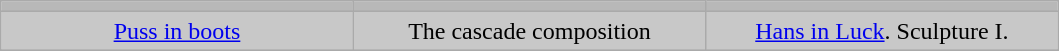<table class="wikitable" style="text-align:center">
<tr>
<td width="25%" style="background:#B8B8B8"></td>
<td width="25%" style="background:#B8B8B8"></td>
<td width="25%" style="background:#B8B8B8"></td>
</tr>
<tr>
<td style="background:#C8C8C8"><a href='#'>Puss in boots</a></td>
<td style="background:#C8C8C8">The cascade composition</td>
<td style="background:#C8C8C8"><a href='#'>Hans in Luck</a>. Sculpture I.</td>
</tr>
<tr>
</tr>
</table>
